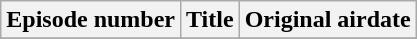<table class="wikitable plainheaders">
<tr>
<th>Episode number</th>
<th>Title</th>
<th>Original airdate</th>
</tr>
<tr>
</tr>
</table>
